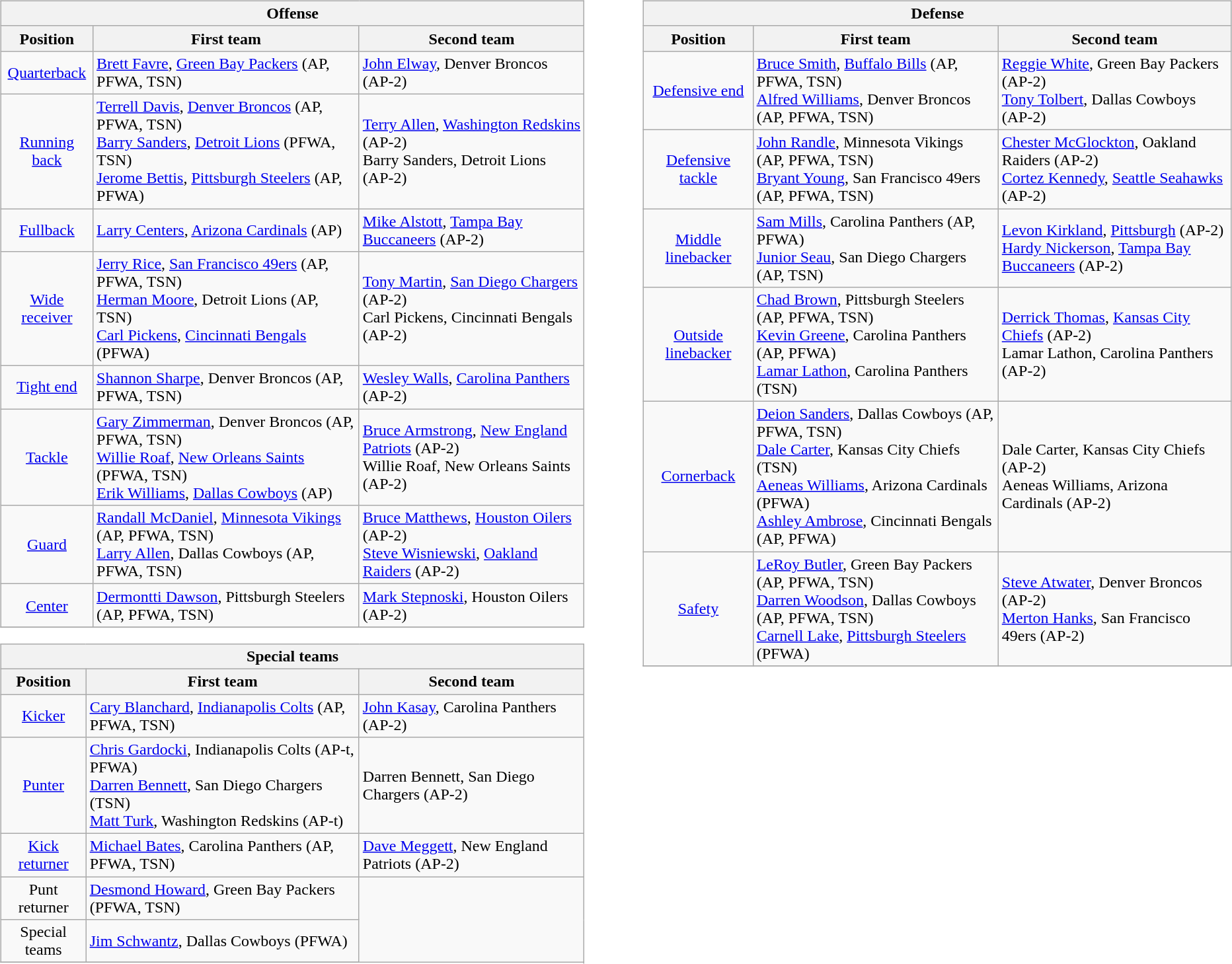<table border=0>
<tr valign="top">
<td><br><table class="wikitable">
<tr>
<th colspan=3>Offense</th>
</tr>
<tr>
<th>Position</th>
<th>First team</th>
<th>Second team</th>
</tr>
<tr>
<td align=center><a href='#'>Quarterback</a></td>
<td><a href='#'>Brett Favre</a>, <a href='#'>Green Bay Packers</a> (AP, PFWA, TSN)</td>
<td><a href='#'>John Elway</a>, Denver Broncos (AP-2)</td>
</tr>
<tr>
<td align=center><a href='#'>Running back</a></td>
<td><a href='#'>Terrell Davis</a>, <a href='#'>Denver Broncos</a> (AP, PFWA, TSN)<br><a href='#'>Barry Sanders</a>, <a href='#'>Detroit Lions</a> (PFWA, TSN)<br><a href='#'>Jerome Bettis</a>, <a href='#'>Pittsburgh Steelers</a> (AP, PFWA)</td>
<td><a href='#'>Terry Allen</a>, <a href='#'>Washington Redskins</a> (AP-2)<br>Barry Sanders, Detroit Lions (AP-2) <br></td>
</tr>
<tr>
<td align=center><a href='#'>Fullback</a></td>
<td><a href='#'>Larry Centers</a>, <a href='#'>Arizona Cardinals</a> (AP)</td>
<td><a href='#'>Mike Alstott</a>, <a href='#'>Tampa Bay Buccaneers</a> (AP-2)</td>
</tr>
<tr>
<td align=center><a href='#'>Wide receiver</a></td>
<td><a href='#'>Jerry Rice</a>, <a href='#'>San Francisco 49ers</a> (AP, PFWA, TSN) <br> <a href='#'>Herman Moore</a>, Detroit Lions (AP, TSN) <br> <a href='#'>Carl Pickens</a>, <a href='#'>Cincinnati Bengals</a> (PFWA)</td>
<td><a href='#'>Tony Martin</a>, <a href='#'>San Diego Chargers</a> (AP-2)<br>Carl Pickens, Cincinnati Bengals (AP-2)<br></td>
</tr>
<tr>
<td align=center><a href='#'>Tight end</a></td>
<td><a href='#'>Shannon Sharpe</a>, Denver Broncos (AP, PFWA, TSN)</td>
<td><a href='#'>Wesley Walls</a>, <a href='#'>Carolina Panthers</a> (AP-2)</td>
</tr>
<tr>
<td align=center><a href='#'>Tackle</a></td>
<td><a href='#'>Gary Zimmerman</a>, Denver Broncos (AP, PFWA, TSN)<br> <a href='#'>Willie Roaf</a>, <a href='#'>New Orleans Saints</a> (PFWA, TSN) <br><a href='#'>Erik Williams</a>, <a href='#'>Dallas Cowboys</a> (AP)</td>
<td><a href='#'>Bruce Armstrong</a>, <a href='#'>New England Patriots</a> (AP-2)<br> Willie Roaf, New Orleans Saints (AP-2)</td>
</tr>
<tr>
<td align=center><a href='#'>Guard</a></td>
<td><a href='#'>Randall McDaniel</a>, <a href='#'>Minnesota Vikings</a> (AP, PFWA, TSN)<br><a href='#'>Larry Allen</a>, Dallas Cowboys (AP, PFWA, TSN)</td>
<td><a href='#'>Bruce Matthews</a>, <a href='#'>Houston Oilers</a> (AP-2)<br> <a href='#'>Steve Wisniewski</a>, <a href='#'>Oakland Raiders</a> (AP-2)</td>
</tr>
<tr>
<td align=center><a href='#'>Center</a></td>
<td><a href='#'>Dermontti Dawson</a>, Pittsburgh Steelers (AP, PFWA, TSN)</td>
<td><a href='#'>Mark Stepnoski</a>, Houston Oilers (AP-2)</td>
</tr>
<tr>
</tr>
</table>
<table class="wikitable">
<tr>
<th colspan=3>Special teams</th>
</tr>
<tr>
<th>Position</th>
<th>First team</th>
<th>Second team</th>
</tr>
<tr>
<td align=center><a href='#'>Kicker</a></td>
<td><a href='#'>Cary Blanchard</a>, <a href='#'>Indianapolis Colts</a> (AP,  PFWA, TSN)</td>
<td><a href='#'>John Kasay</a>, Carolina Panthers (AP-2)</td>
</tr>
<tr>
<td align=center><a href='#'>Punter</a></td>
<td><a href='#'>Chris Gardocki</a>, Indianapolis Colts (AP-t, PFWA) <br> <a href='#'>Darren Bennett</a>, San Diego Chargers (TSN)<br> <a href='#'>Matt Turk</a>, Washington Redskins (AP-t)</td>
<td>Darren Bennett, San Diego Chargers (AP-2)</td>
</tr>
<tr>
<td align=center><a href='#'>Kick returner</a></td>
<td><a href='#'>Michael Bates</a>, Carolina Panthers (AP, PFWA, TSN)</td>
<td><a href='#'>Dave Meggett</a>, New England Patriots (AP-2)</td>
</tr>
<tr>
<td align=center>Punt returner</td>
<td><a href='#'>Desmond Howard</a>, Green Bay Packers (PFWA, TSN)</td>
</tr>
<tr>
<td align=center>Special teams</td>
<td><a href='#'>Jim Schwantz</a>, Dallas Cowboys (PFWA)</td>
</tr>
<tr>
</tr>
</table>
</td>
<td style="padding-left:40px;"><br><table class="wikitable">
<tr>
<th colspan=3>Defense</th>
</tr>
<tr>
<th>Position</th>
<th>First team</th>
<th>Second team</th>
</tr>
<tr>
<td align=center><a href='#'>Defensive end</a></td>
<td><a href='#'>Bruce Smith</a>, <a href='#'>Buffalo Bills</a> (AP, PFWA, TSN) <br><a href='#'>Alfred Williams</a>, Denver Broncos (AP, PFWA, TSN)</td>
<td><a href='#'>Reggie White</a>, Green Bay Packers (AP-2)  <br><a href='#'>Tony Tolbert</a>, Dallas Cowboys (AP-2)</td>
</tr>
<tr>
<td align=center><a href='#'>Defensive tackle</a></td>
<td><a href='#'>John Randle</a>, Minnesota Vikings (AP, PFWA, TSN)<br> <a href='#'>Bryant Young</a>, San Francisco 49ers (AP, PFWA, TSN)</td>
<td><a href='#'>Chester McGlockton</a>, Oakland Raiders (AP-2) <br><a href='#'>Cortez Kennedy</a>, <a href='#'>Seattle Seahawks</a> (AP-2)</td>
</tr>
<tr>
<td align=center><a href='#'>Middle linebacker</a></td>
<td><a href='#'>Sam Mills</a>, Carolina Panthers (AP, PFWA) <br> <a href='#'>Junior Seau</a>, San Diego Chargers (AP, TSN)</td>
<td><a href='#'>Levon Kirkland</a>, <a href='#'>Pittsburgh</a> (AP-2) <br> <a href='#'>Hardy Nickerson</a>, <a href='#'>Tampa Bay Buccaneers</a> (AP-2)</td>
</tr>
<tr>
<td align=center><a href='#'>Outside linebacker</a></td>
<td><a href='#'>Chad Brown</a>, Pittsburgh Steelers (AP, PFWA, TSN)<br> <a href='#'>Kevin Greene</a>, Carolina Panthers (AP, PFWA)<br><a href='#'>Lamar Lathon</a>, Carolina Panthers (TSN)</td>
<td><a href='#'>Derrick Thomas</a>, <a href='#'>Kansas City Chiefs</a> (AP-2)<br>Lamar Lathon, Carolina Panthers (AP-2)</td>
</tr>
<tr>
<td align=center><a href='#'>Cornerback</a></td>
<td><a href='#'>Deion Sanders</a>, Dallas Cowboys (AP, PFWA, TSN)<br><a href='#'>Dale Carter</a>, Kansas City Chiefs (TSN)<br> <a href='#'>Aeneas Williams</a>, Arizona Cardinals (PFWA) <br><a href='#'>Ashley Ambrose</a>, Cincinnati Bengals (AP, PFWA)</td>
<td>Dale Carter, Kansas City Chiefs (AP-2)<br>Aeneas Williams, Arizona Cardinals  (AP-2)</td>
</tr>
<tr>
<td align=center><a href='#'>Safety</a></td>
<td><a href='#'>LeRoy Butler</a>, Green Bay Packers (AP, PFWA, TSN)<br><a href='#'>Darren Woodson</a>, Dallas Cowboys (AP, PFWA, TSN)<br><a href='#'>Carnell Lake</a>, <a href='#'>Pittsburgh Steelers</a> (PFWA)</td>
<td><a href='#'>Steve Atwater</a>, Denver Broncos (AP-2) <br><a href='#'>Merton Hanks</a>, San Francisco 49ers (AP-2)</td>
</tr>
<tr>
</tr>
</table>
</td>
</tr>
</table>
